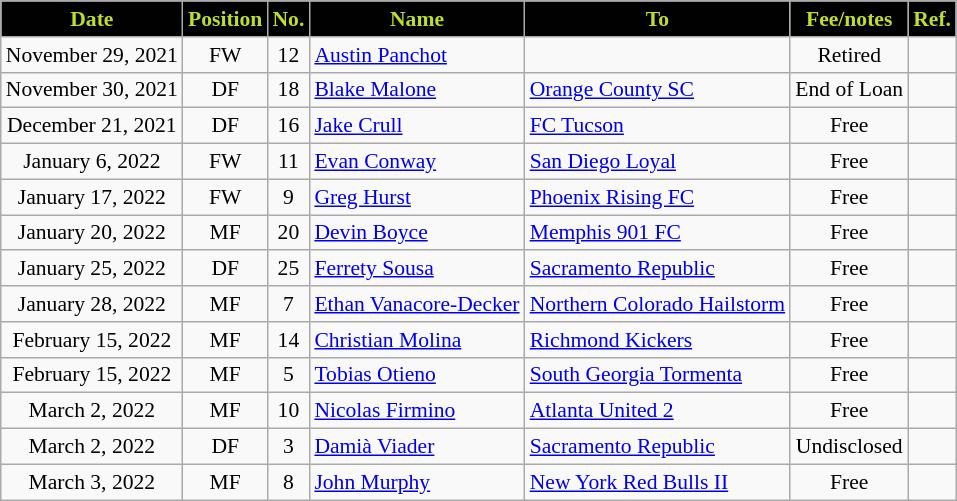<table class="wikitable" style="text-align:center; font-size:90%; ">
<tr>
<th style="background:#010101; color:#BDDF28;">Date</th>
<th style="background:#010101; color:#BDDF28;">Position</th>
<th style="background:#010101; color:#BDDF28;">No.</th>
<th style="background:#010101; color:#BDDF28;">Name</th>
<th style="background:#010101; color:#BDDF28;">To</th>
<th style="background:#010101; color:#BDDF28;">Fee/notes</th>
<th style="background:#010101; color:#BDDF28;">Ref.</th>
</tr>
<tr>
<td>November 29, 2021</td>
<td>FW</td>
<td>12</td>
<td align="left"> <a href='#'>Austin Panchot</a></td>
<td align="left"></td>
<td>Retired</td>
<td></td>
</tr>
<tr>
<td>November 30, 2021</td>
<td>DF</td>
<td>18</td>
<td align="left"> <a href='#'>Blake Malone</a></td>
<td align="left"> <a href='#'>Orange County SC</a></td>
<td>End of Loan</td>
<td></td>
</tr>
<tr>
<td>December 21, 2021</td>
<td>DF</td>
<td>16</td>
<td align="left"> <a href='#'>Jake Crull</a></td>
<td align="left"> <a href='#'>FC Tucson</a></td>
<td>Free</td>
<td></td>
</tr>
<tr>
<td>January 6, 2022</td>
<td>FW</td>
<td>11</td>
<td align="left"> <a href='#'>Evan Conway</a></td>
<td align="left"> <a href='#'>San Diego Loyal</a></td>
<td>Free</td>
<td></td>
</tr>
<tr>
<td>January 17, 2022</td>
<td>FW</td>
<td>9</td>
<td align="left"> <a href='#'>Greg Hurst</a></td>
<td align="left"> <a href='#'>Phoenix Rising FC</a></td>
<td>Free</td>
<td></td>
</tr>
<tr>
<td>January 20, 2022</td>
<td>MF</td>
<td>20</td>
<td align="left"> <a href='#'>Devin Boyce</a></td>
<td align="left"> <a href='#'>Memphis 901 FC</a></td>
<td>Free</td>
<td></td>
</tr>
<tr>
<td>January 25, 2022</td>
<td>DF</td>
<td>25</td>
<td align="left"> <a href='#'>Ferrety Sousa</a></td>
<td align="left"> <a href='#'>Sacramento Republic</a></td>
<td>Free</td>
<td></td>
</tr>
<tr>
<td>January 28, 2022</td>
<td>MF</td>
<td>7</td>
<td align="left"> <a href='#'>Ethan Vanacore-Decker</a></td>
<td align="left"> <a href='#'>Northern Colorado Hailstorm</a></td>
<td>Free</td>
<td></td>
</tr>
<tr>
<td>February 15, 2022</td>
<td>MF</td>
<td>14</td>
<td align="left"> <a href='#'>Christian Molina</a></td>
<td align="left"> <a href='#'>Richmond Kickers</a></td>
<td>Free</td>
<td></td>
</tr>
<tr>
<td>February 15, 2022</td>
<td>MF</td>
<td>5</td>
<td align="left"> <a href='#'>Tobias Otieno</a></td>
<td align="left"> <a href='#'>South Georgia Tormenta</a></td>
<td>Free</td>
<td></td>
</tr>
<tr>
<td>March 2, 2022</td>
<td>MF</td>
<td>10</td>
<td align="left"> <a href='#'>Nicolas Firmino</a></td>
<td align="left"> <a href='#'>Atlanta United 2</a></td>
<td>Free</td>
<td></td>
</tr>
<tr>
<td>March 2, 2022</td>
<td>DF</td>
<td>3</td>
<td align="left"> <a href='#'>Damià Viader</a></td>
<td align="left"> <a href='#'>Sacramento Republic</a></td>
<td>Undisclosed</td>
<td></td>
</tr>
<tr>
<td>March 3, 2022</td>
<td>MF</td>
<td>8</td>
<td align="left"> <a href='#'>John Murphy</a></td>
<td align="left"> <a href='#'>New York Red Bulls II</a></td>
<td>Free</td>
<td></td>
</tr>
</table>
